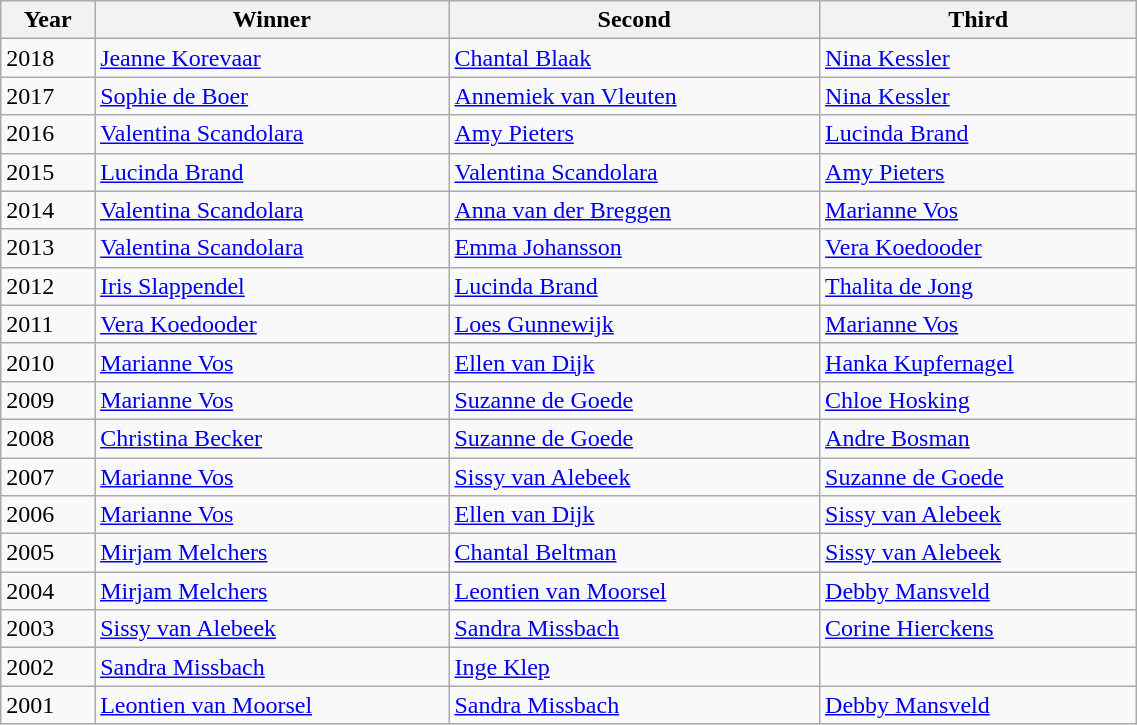<table class="wikitable" style="font-size:100%" width=60%>
<tr>
<th>Year</th>
<th>Winner</th>
<th>Second</th>
<th>Third</th>
</tr>
<tr>
<td>2018</td>
<td> <a href='#'>Jeanne Korevaar</a></td>
<td> <a href='#'>Chantal Blaak</a></td>
<td> <a href='#'>Nina Kessler</a></td>
</tr>
<tr>
<td>2017</td>
<td> <a href='#'>Sophie de Boer</a></td>
<td> <a href='#'>Annemiek van Vleuten</a></td>
<td> <a href='#'>Nina Kessler</a></td>
</tr>
<tr>
<td>2016</td>
<td> <a href='#'>Valentina Scandolara</a></td>
<td> <a href='#'>Amy Pieters</a></td>
<td> <a href='#'>Lucinda Brand</a></td>
</tr>
<tr>
<td>2015</td>
<td> <a href='#'>Lucinda Brand</a></td>
<td> <a href='#'>Valentina Scandolara</a></td>
<td> <a href='#'>Amy Pieters</a></td>
</tr>
<tr>
<td>2014</td>
<td> <a href='#'>Valentina Scandolara</a></td>
<td> <a href='#'>Anna van der Breggen</a></td>
<td> <a href='#'>Marianne Vos</a></td>
</tr>
<tr>
<td>2013</td>
<td> <a href='#'>Valentina Scandolara</a></td>
<td> <a href='#'>Emma Johansson</a></td>
<td> <a href='#'>Vera Koedooder</a></td>
</tr>
<tr>
<td>2012</td>
<td> <a href='#'>Iris Slappendel</a></td>
<td> <a href='#'>Lucinda Brand</a></td>
<td> <a href='#'>Thalita de Jong</a></td>
</tr>
<tr>
<td>2011</td>
<td> <a href='#'>Vera Koedooder</a></td>
<td> <a href='#'>Loes Gunnewijk</a></td>
<td> <a href='#'>Marianne Vos</a></td>
</tr>
<tr>
<td>2010</td>
<td> <a href='#'>Marianne Vos</a></td>
<td> <a href='#'>Ellen van Dijk</a></td>
<td> <a href='#'>Hanka Kupfernagel</a></td>
</tr>
<tr>
<td>2009</td>
<td> <a href='#'>Marianne Vos</a></td>
<td> <a href='#'>Suzanne de Goede</a></td>
<td> <a href='#'>Chloe Hosking</a></td>
</tr>
<tr>
<td>2008</td>
<td> <a href='#'>Christina Becker</a></td>
<td> <a href='#'>Suzanne de Goede</a></td>
<td> <a href='#'>Andre Bosman</a></td>
</tr>
<tr>
<td>2007</td>
<td> <a href='#'>Marianne Vos</a></td>
<td> <a href='#'>Sissy van Alebeek</a></td>
<td> <a href='#'>Suzanne de Goede</a></td>
</tr>
<tr>
<td>2006</td>
<td> <a href='#'>Marianne Vos</a></td>
<td> <a href='#'>Ellen van Dijk</a></td>
<td> <a href='#'>Sissy van Alebeek</a></td>
</tr>
<tr>
<td>2005</td>
<td> <a href='#'>Mirjam Melchers</a></td>
<td> <a href='#'>Chantal Beltman</a></td>
<td> <a href='#'>Sissy van Alebeek</a></td>
</tr>
<tr>
<td>2004</td>
<td> <a href='#'>Mirjam Melchers</a></td>
<td> <a href='#'>Leontien van Moorsel</a></td>
<td> <a href='#'>Debby Mansveld</a></td>
</tr>
<tr>
<td>2003</td>
<td> <a href='#'>Sissy van Alebeek</a></td>
<td> <a href='#'>Sandra Missbach</a></td>
<td> <a href='#'>Corine Hierckens</a></td>
</tr>
<tr>
<td>2002</td>
<td> <a href='#'>Sandra Missbach</a></td>
<td> <a href='#'>Inge Klep</a></td>
<td></td>
</tr>
<tr>
<td>2001</td>
<td> <a href='#'>Leontien van Moorsel</a></td>
<td> <a href='#'>Sandra Missbach</a></td>
<td> <a href='#'>Debby Mansveld</a></td>
</tr>
</table>
